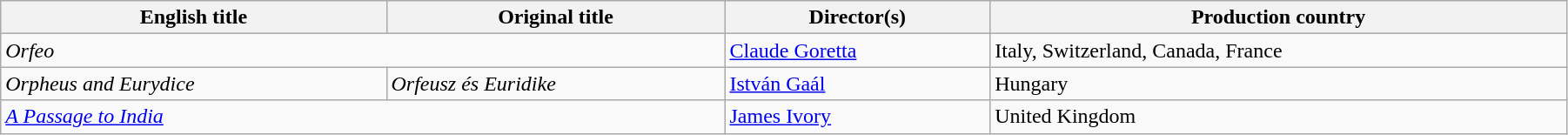<table class="wikitable" width="95%">
<tr>
<th>English title</th>
<th>Original title</th>
<th>Director(s)</th>
<th>Production country</th>
</tr>
<tr>
<td colspan=2><em>Orfeo </em></td>
<td><a href='#'>Claude Goretta</a></td>
<td>Italy, Switzerland, Canada, France</td>
</tr>
<tr>
<td><em>Orpheus and Eurydice</em></td>
<td><em>Orfeusz és Euridike</em></td>
<td><a href='#'>István Gaál</a></td>
<td>Hungary</td>
</tr>
<tr>
<td colspan=2><em><a href='#'>A Passage to India</a></em></td>
<td><a href='#'>James Ivory</a></td>
<td>United Kingdom</td>
</tr>
</table>
